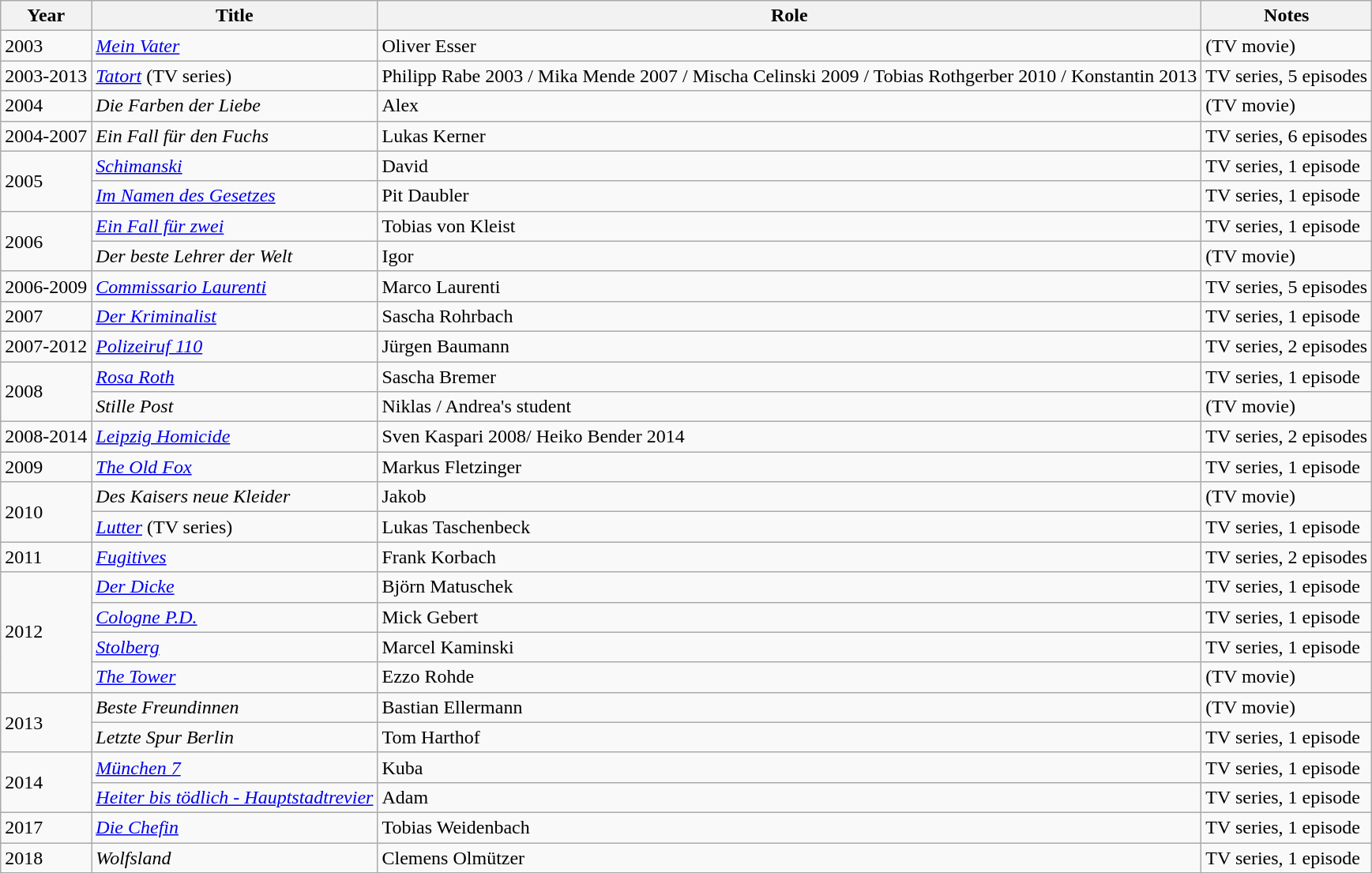<table class="wikitable sortable">
<tr>
<th>Year</th>
<th>Title</th>
<th>Role</th>
<th>Notes</th>
</tr>
<tr>
<td>2003</td>
<td><em><a href='#'>Mein Vater</a></em></td>
<td>Oliver Esser</td>
<td>(TV movie)</td>
</tr>
<tr>
<td>2003-2013</td>
<td><em><a href='#'>Tatort</a></em> (TV series)</td>
<td>Philipp Rabe 2003 / Mika Mende 2007 / Mischa Celinski 2009 / Tobias Rothgerber 2010 / Konstantin 2013</td>
<td>TV series, 5 episodes</td>
</tr>
<tr>
<td>2004</td>
<td><em>Die Farben der Liebe</em></td>
<td>Alex</td>
<td>(TV movie)</td>
</tr>
<tr>
<td>2004-2007</td>
<td><em>Ein Fall für den Fuchs</em></td>
<td>Lukas Kerner</td>
<td>TV series, 6 episodes</td>
</tr>
<tr>
<td rowspan=2>2005</td>
<td><em><a href='#'>Schimanski</a></em></td>
<td>David</td>
<td>TV series, 1 episode</td>
</tr>
<tr>
<td><em><a href='#'>Im Namen des Gesetzes</a></em></td>
<td>Pit Daubler</td>
<td>TV series, 1 episode</td>
</tr>
<tr>
<td rowspan=2>2006</td>
<td><em><a href='#'>Ein Fall für zwei</a></em></td>
<td>Tobias von Kleist</td>
<td>TV series, 1 episode</td>
</tr>
<tr>
<td><em>Der beste Lehrer der Welt</em></td>
<td>Igor</td>
<td>(TV movie)</td>
</tr>
<tr>
<td>2006-2009</td>
<td><em><a href='#'>Commissario Laurenti</a></em></td>
<td>Marco Laurenti</td>
<td>TV series, 5 episodes</td>
</tr>
<tr>
<td>2007</td>
<td><em><a href='#'>Der Kriminalist</a></em></td>
<td>Sascha Rohrbach</td>
<td>TV series, 1 episode</td>
</tr>
<tr>
<td>2007-2012</td>
<td><em><a href='#'>Polizeiruf 110</a></em></td>
<td>Jürgen Baumann</td>
<td>TV series, 2 episodes</td>
</tr>
<tr>
<td rowspan=2>2008</td>
<td><em><a href='#'>Rosa Roth</a></em></td>
<td>Sascha Bremer</td>
<td>TV series, 1 episode</td>
</tr>
<tr>
<td><em>Stille Post</em></td>
<td>Niklas / Andrea's student</td>
<td>(TV movie)</td>
</tr>
<tr>
<td>2008-2014</td>
<td><em><a href='#'>Leipzig Homicide</a></em></td>
<td>Sven Kaspari 2008/ Heiko Bender 2014</td>
<td>TV series, 2 episodes</td>
</tr>
<tr>
<td>2009</td>
<td><em><a href='#'>The Old Fox</a></em></td>
<td>Markus Fletzinger</td>
<td>TV series, 1 episode</td>
</tr>
<tr>
<td rowspan=2>2010</td>
<td><em>Des Kaisers neue Kleider</em></td>
<td>Jakob</td>
<td>(TV movie)</td>
</tr>
<tr>
<td><em><a href='#'>Lutter</a></em> (TV series)</td>
<td>Lukas Taschenbeck</td>
<td>TV series, 1 episode</td>
</tr>
<tr>
<td>2011</td>
<td><em><a href='#'>Fugitives</a></em></td>
<td>Frank Korbach</td>
<td>TV series, 2 episodes</td>
</tr>
<tr>
<td rowspan=4>2012</td>
<td><em><a href='#'>Der Dicke</a></em></td>
<td>Björn Matuschek</td>
<td>TV series, 1 episode</td>
</tr>
<tr>
<td><em><a href='#'>Cologne P.D.</a></em></td>
<td>Mick Gebert</td>
<td>TV series, 1 episode</td>
</tr>
<tr>
<td><em><a href='#'>Stolberg</a></em></td>
<td>Marcel Kaminski</td>
<td>TV series, 1 episode</td>
</tr>
<tr>
<td><em><a href='#'>The Tower</a></em></td>
<td>Ezzo Rohde</td>
<td>(TV movie)</td>
</tr>
<tr>
<td rowspan=2>2013</td>
<td><em>Beste Freundinnen</em></td>
<td>Bastian Ellermann</td>
<td>(TV movie)</td>
</tr>
<tr>
<td><em>Letzte Spur Berlin</em></td>
<td>Tom Harthof</td>
<td>TV series, 1 episode</td>
</tr>
<tr>
<td rowspan=2>2014</td>
<td><em><a href='#'>München 7</a></em></td>
<td>Kuba</td>
<td>TV series, 1 episode</td>
</tr>
<tr>
<td><em><a href='#'>Heiter bis tödlich - Hauptstadtrevier</a></em></td>
<td>Adam</td>
<td>TV series, 1 episode</td>
</tr>
<tr>
<td>2017</td>
<td><em><a href='#'>Die Chefin</a></em></td>
<td>Tobias Weidenbach</td>
<td>TV series, 1 episode</td>
</tr>
<tr>
<td>2018</td>
<td><em>Wolfsland</em></td>
<td>Clemens Olmützer</td>
<td>TV series, 1 episode</td>
</tr>
<tr>
</tr>
</table>
